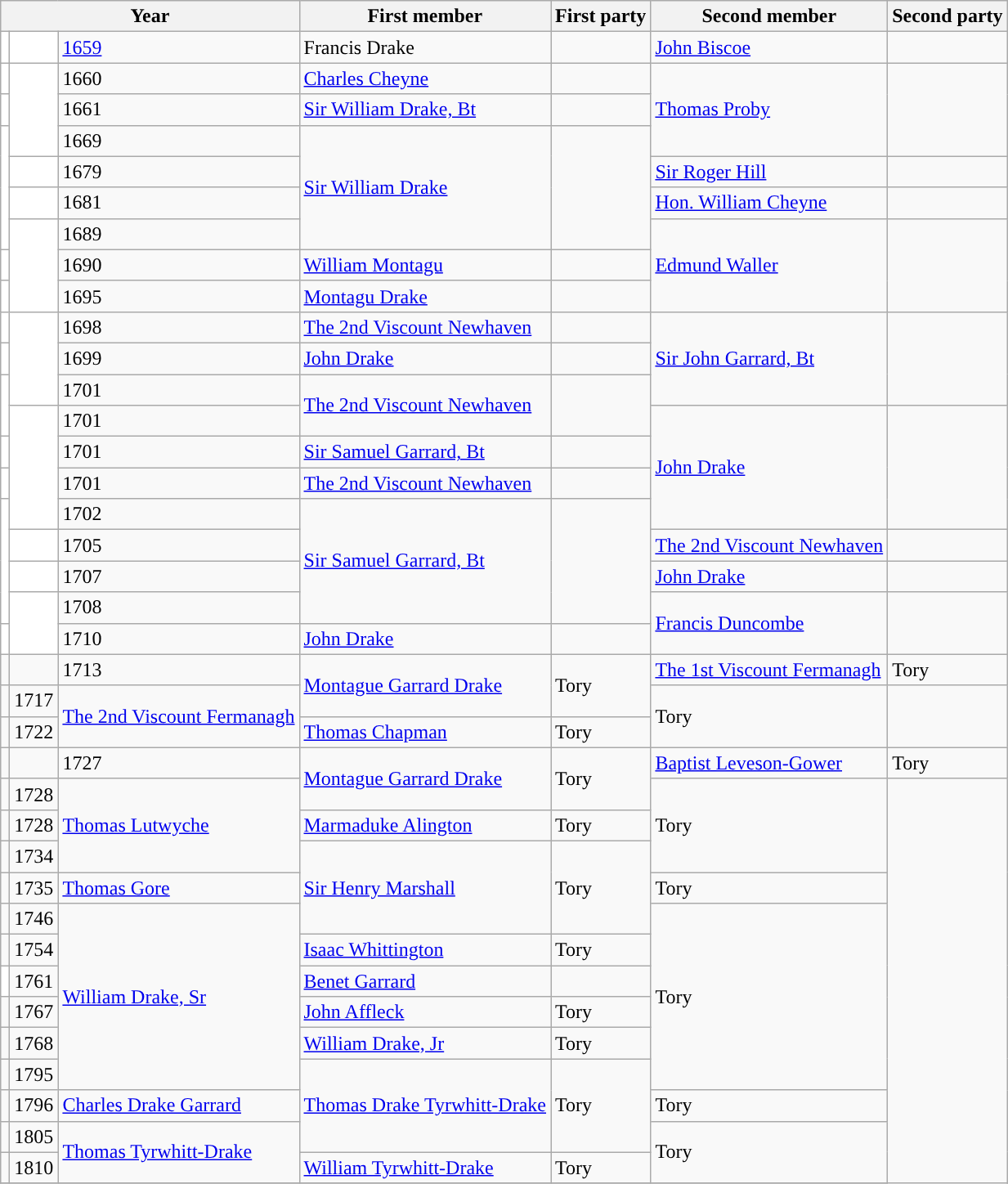<table class="wikitable">
<tr>
<th colspan="3">Year</th>
<th>First member</th>
<th>First party</th>
<th>Second member</th>
<th>Second party</th>
</tr>
<tr>
<td style="color:inherit;background-color: white"></td>
<td style="color:inherit;background-color: white"></td>
<td><a href='#'>1659</a></td>
<td>Francis Drake </td>
<td></td>
<td><a href='#'>John Biscoe</a></td>
<td></td>
</tr>
<tr>
<td style="color:inherit;background-color: white"></td>
<td style="color:inherit;background-color: white" rowspan="3"></td>
<td>1660</td>
<td><a href='#'>Charles Cheyne</a></td>
<td></td>
<td rowspan="3"><a href='#'>Thomas Proby</a></td>
<td rowspan="3"></td>
</tr>
<tr>
<td style="color:inherit;background-color: white"></td>
<td>1661</td>
<td><a href='#'>Sir William Drake, Bt</a></td>
<td></td>
</tr>
<tr>
<td style="color:inherit;background-color: white" rowspan="4"></td>
<td>1669</td>
<td rowspan="4"><a href='#'>Sir William Drake</a></td>
<td rowspan="4"></td>
</tr>
<tr>
<td style="color:inherit;background-color: white"></td>
<td>1679</td>
<td><a href='#'>Sir Roger Hill</a></td>
<td></td>
</tr>
<tr>
<td style="color:inherit;background-color: white"></td>
<td>1681</td>
<td><a href='#'>Hon. William Cheyne</a></td>
<td></td>
</tr>
<tr>
<td style="color:inherit;background-color: white" rowspan="3"></td>
<td>1689</td>
<td rowspan="3"><a href='#'>Edmund Waller</a></td>
<td rowspan="3"></td>
</tr>
<tr>
<td style="color:inherit;background-color: white"></td>
<td>1690</td>
<td><a href='#'>William Montagu</a></td>
<td></td>
</tr>
<tr>
<td style="color:inherit;background-color: white"></td>
<td>1695</td>
<td><a href='#'>Montagu Drake</a></td>
<td></td>
</tr>
<tr>
<td style="color:inherit;background-color: white"></td>
<td style="color:inherit;background-color: white" rowspan="3"></td>
<td>1698</td>
<td><a href='#'>The 2nd Viscount Newhaven</a></td>
<td></td>
<td rowspan="3"><a href='#'>Sir John Garrard, Bt</a></td>
<td rowspan="3"></td>
</tr>
<tr>
<td style="color:inherit;background-color: white"></td>
<td>1699</td>
<td><a href='#'>John Drake</a></td>
<td></td>
</tr>
<tr>
<td style="color:inherit;background-color: white" rowspan="2"></td>
<td>1701</td>
<td rowspan="2"><a href='#'>The 2nd Viscount Newhaven</a></td>
<td rowspan="2"></td>
</tr>
<tr>
<td style="color:inherit;background-color: white" rowspan="4"></td>
<td>1701</td>
<td rowspan="4"><a href='#'>John Drake</a></td>
<td rowspan="4"></td>
</tr>
<tr>
<td style="color:inherit;background-color: white"></td>
<td>1701</td>
<td><a href='#'>Sir Samuel Garrard, Bt</a></td>
<td></td>
</tr>
<tr>
<td style="color:inherit;background-color: white"></td>
<td>1701</td>
<td><a href='#'>The 2nd Viscount Newhaven</a></td>
<td></td>
</tr>
<tr>
<td style="color:inherit;background-color: white" rowspan="4"></td>
<td>1702</td>
<td rowspan="4"><a href='#'>Sir Samuel Garrard, Bt</a></td>
<td rowspan="4"></td>
</tr>
<tr>
<td style="color:inherit;background-color: white"></td>
<td>1705</td>
<td><a href='#'>The 2nd Viscount Newhaven</a></td>
<td></td>
</tr>
<tr>
<td style="color:inherit;background-color: white"></td>
<td>1707</td>
<td><a href='#'>John Drake</a></td>
<td></td>
</tr>
<tr>
<td style="color:inherit;background-color: white" rowspan="2"></td>
<td>1708</td>
<td rowspan="2"><a href='#'>Francis Duncombe</a></td>
<td rowspan="2"></td>
</tr>
<tr>
<td style="color:inherit;background-color: white"></td>
<td>1710</td>
<td><a href='#'>John Drake</a></td>
<td></td>
</tr>
<tr>
<td style="color:inherit;background-color: "></td>
<td style="color:inherit;background-color: "></td>
<td>1713</td>
<td rowspan="2"><a href='#'>Montague Garrard Drake</a></td>
<td rowspan="2">Tory</td>
<td><a href='#'>The 1st Viscount Fermanagh</a></td>
<td>Tory</td>
</tr>
<tr>
<td style="color:inherit;background-color: "></td>
<td>1717</td>
<td rowspan="2"><a href='#'>The 2nd Viscount Fermanagh</a></td>
<td rowspan="2">Tory</td>
</tr>
<tr>
<td style="color:inherit;background-color: "></td>
<td>1722</td>
<td><a href='#'>Thomas Chapman</a></td>
<td>Tory</td>
</tr>
<tr>
<td style="color:inherit;background-color: "></td>
<td style="color:inherit;background-color: "></td>
<td>1727</td>
<td rowspan="2"><a href='#'>Montague Garrard Drake</a></td>
<td rowspan="2">Tory</td>
<td><a href='#'>Baptist Leveson-Gower</a></td>
<td>Tory</td>
</tr>
<tr>
<td style="color:inherit;background-color: "></td>
<td>1728</td>
<td rowspan="3"><a href='#'>Thomas Lutwyche</a></td>
<td rowspan="3">Tory</td>
</tr>
<tr>
<td style="color:inherit;background-color: "></td>
<td>1728</td>
<td><a href='#'>Marmaduke Alington</a></td>
<td>Tory</td>
</tr>
<tr>
<td style="color:inherit;background-color: "></td>
<td>1734</td>
<td rowspan="3"><a href='#'>Sir Henry Marshall</a></td>
<td rowspan="3">Tory</td>
</tr>
<tr>
<td style="color:inherit;background-color: "></td>
<td>1735</td>
<td><a href='#'>Thomas Gore</a></td>
<td>Tory</td>
</tr>
<tr>
<td style="color:inherit;background-color: "></td>
<td>1746</td>
<td rowspan="6"><a href='#'>William Drake, Sr</a></td>
<td rowspan="6">Tory</td>
</tr>
<tr>
<td style="color:inherit;background-color: "></td>
<td>1754</td>
<td><a href='#'>Isaac Whittington</a></td>
<td>Tory</td>
</tr>
<tr>
<td style="color:inherit;background-color: white"></td>
<td>1761</td>
<td><a href='#'>Benet Garrard</a></td>
<td></td>
</tr>
<tr>
<td style="color:inherit;background-color: "></td>
<td>1767</td>
<td><a href='#'>John Affleck</a></td>
<td>Tory</td>
</tr>
<tr>
<td style="color:inherit;background-color: "></td>
<td>1768</td>
<td><a href='#'>William Drake, Jr</a></td>
<td>Tory</td>
</tr>
<tr>
<td style="color:inherit;background-color: "></td>
<td>1795</td>
<td rowspan="3"><a href='#'>Thomas Drake Tyrwhitt-Drake</a></td>
<td rowspan="3">Tory</td>
</tr>
<tr>
<td style="color:inherit;background-color: "></td>
<td>1796</td>
<td><a href='#'>Charles Drake Garrard</a></td>
<td>Tory</td>
</tr>
<tr>
<td style="color:inherit;background-color: "></td>
<td>1805</td>
<td rowspan="2"><a href='#'>Thomas Tyrwhitt-Drake</a></td>
<td rowspan="2">Tory</td>
</tr>
<tr>
<td style="color:inherit;background-color: "></td>
<td>1810</td>
<td><a href='#'>William Tyrwhitt-Drake</a></td>
<td>Tory</td>
</tr>
<tr>
</tr>
</table>
